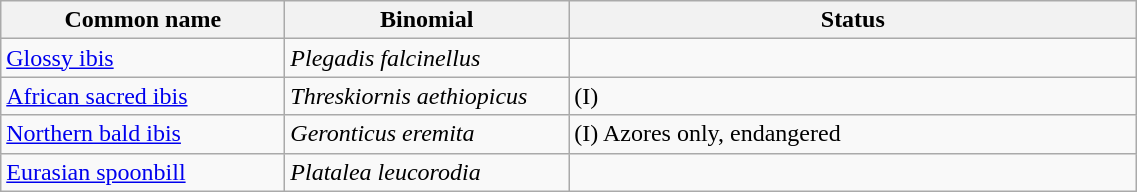<table width=60% class="wikitable">
<tr>
<th width=15%>Common name</th>
<th width=15%>Binomial</th>
<th width=30%>Status</th>
</tr>
<tr>
<td><a href='#'>Glossy ibis</a></td>
<td><em>Plegadis falcinellus</em></td>
<td></td>
</tr>
<tr>
<td><a href='#'>African sacred ibis</a></td>
<td><em>Threskiornis aethiopicus</em></td>
<td>(I)</td>
</tr>
<tr>
<td><a href='#'>Northern bald ibis</a></td>
<td><em>Geronticus eremita</em></td>
<td>(I) Azores only, endangered</td>
</tr>
<tr>
<td><a href='#'>Eurasian spoonbill</a></td>
<td><em>Platalea leucorodia</em></td>
<td></td>
</tr>
</table>
